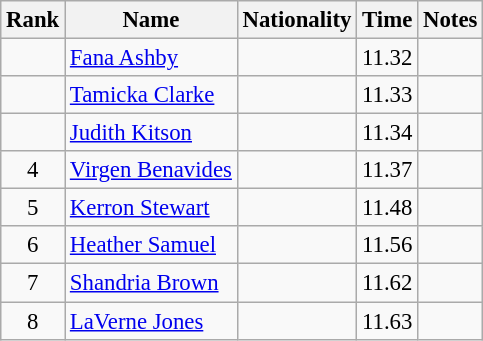<table class="wikitable sortable" style="text-align:center;font-size:95%">
<tr>
<th>Rank</th>
<th>Name</th>
<th>Nationality</th>
<th>Time</th>
<th>Notes</th>
</tr>
<tr>
<td></td>
<td align=left><a href='#'>Fana Ashby</a></td>
<td align=left></td>
<td>11.32</td>
<td></td>
</tr>
<tr>
<td></td>
<td align=left><a href='#'>Tamicka Clarke</a></td>
<td align=left></td>
<td>11.33</td>
<td></td>
</tr>
<tr>
<td></td>
<td align=left><a href='#'>Judith Kitson</a></td>
<td align=left></td>
<td>11.34</td>
<td></td>
</tr>
<tr>
<td>4</td>
<td align=left><a href='#'>Virgen Benavides</a></td>
<td align=left></td>
<td>11.37</td>
<td></td>
</tr>
<tr>
<td>5</td>
<td align=left><a href='#'>Kerron Stewart</a></td>
<td align=left></td>
<td>11.48</td>
<td></td>
</tr>
<tr>
<td>6</td>
<td align=left><a href='#'>Heather Samuel</a></td>
<td align=left></td>
<td>11.56</td>
<td></td>
</tr>
<tr>
<td>7</td>
<td align=left><a href='#'>Shandria Brown</a></td>
<td align=left></td>
<td>11.62</td>
<td></td>
</tr>
<tr>
<td>8</td>
<td align=left><a href='#'>LaVerne Jones</a></td>
<td align=left></td>
<td>11.63</td>
<td></td>
</tr>
</table>
